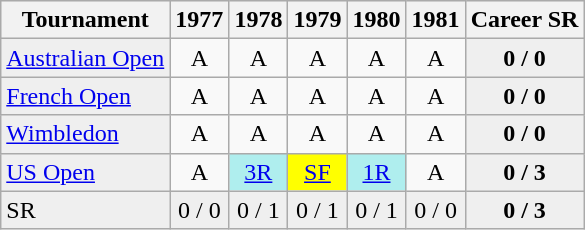<table class="wikitable">
<tr style="background:#efefef;">
<th>Tournament</th>
<th>1977</th>
<th>1978</th>
<th>1979</th>
<th>1980</th>
<th>1981</th>
<th>Career SR</th>
</tr>
<tr>
<td style="background:#EFEFEF;"><a href='#'>Australian Open</a></td>
<td style="text-align:center;">A</td>
<td style="text-align:center;">A</td>
<td style="text-align:center;">A</td>
<td style="text-align:center;">A</td>
<td style="text-align:center;">A</td>
<td style="text-align:center; background:#efefef;"><strong>0 / 0</strong></td>
</tr>
<tr>
<td style="background:#EFEFEF;"><a href='#'>French Open</a></td>
<td style="text-align:center;">A</td>
<td style="text-align:center;">A</td>
<td style="text-align:center;">A</td>
<td style="text-align:center;">A</td>
<td style="text-align:center;">A</td>
<td style="text-align:center; background:#efefef;"><strong>0 / 0</strong></td>
</tr>
<tr>
<td style="background:#EFEFEF;"><a href='#'>Wimbledon</a></td>
<td style="text-align:center;">A</td>
<td style="text-align:center;">A</td>
<td style="text-align:center;">A</td>
<td style="text-align:center;">A</td>
<td style="text-align:center;">A</td>
<td style="text-align:center; background:#efefef;"><strong>0 / 0</strong></td>
</tr>
<tr>
<td style="background:#EFEFEF;"><a href='#'>US Open</a></td>
<td style="text-align:center;">A</td>
<td style="text-align:center; background:#afeeee;"><a href='#'>3R</a></td>
<td style="text-align:center; background:yellow;"><a href='#'>SF</a></td>
<td style="text-align:center; background:#afeeee;"><a href='#'>1R</a></td>
<td style="text-align:center;">A</td>
<td style="text-align:center; background:#efefef;"><strong>0 / 3</strong></td>
</tr>
<tr>
<td style="background:#EFEFEF;">SR</td>
<td style="text-align:center; background:#efefef;">0 / 0</td>
<td style="text-align:center; background:#efefef;">0 / 1</td>
<td style="text-align:center; background:#efefef;">0 / 1</td>
<td style="text-align:center; background:#efefef;">0 / 1</td>
<td style="text-align:center; background:#efefef;">0 / 0</td>
<td style="text-align:center; background:#efefef;"><strong>0 / 3</strong></td>
</tr>
</table>
